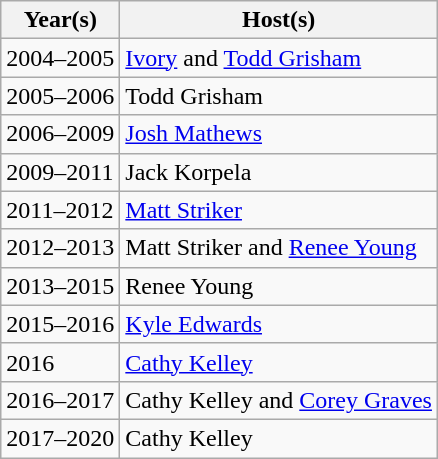<table class="wikitable">
<tr>
<th>Year(s)</th>
<th>Host(s)</th>
</tr>
<tr>
<td>2004–2005</td>
<td><a href='#'>Ivory</a> and <a href='#'>Todd Grisham</a></td>
</tr>
<tr>
<td>2005–2006</td>
<td>Todd Grisham</td>
</tr>
<tr>
<td>2006–2009</td>
<td><a href='#'>Josh Mathews</a></td>
</tr>
<tr>
<td>2009–2011</td>
<td>Jack Korpela</td>
</tr>
<tr>
<td>2011–2012</td>
<td><a href='#'>Matt Striker</a></td>
</tr>
<tr>
<td>2012–2013</td>
<td>Matt Striker and <a href='#'>Renee Young</a></td>
</tr>
<tr>
<td>2013–2015</td>
<td>Renee Young</td>
</tr>
<tr>
<td>2015–2016</td>
<td><a href='#'>Kyle Edwards</a></td>
</tr>
<tr>
<td>2016</td>
<td><a href='#'>Cathy Kelley</a></td>
</tr>
<tr>
<td>2016–2017</td>
<td>Cathy Kelley and <a href='#'>Corey Graves</a></td>
</tr>
<tr>
<td>2017–2020</td>
<td>Cathy Kelley</td>
</tr>
</table>
